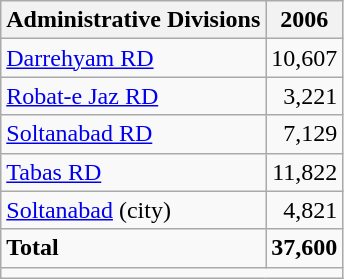<table class="wikitable">
<tr>
<th>Administrative Divisions</th>
<th>2006</th>
</tr>
<tr>
<td><a href='#'>Darrehyam RD</a></td>
<td style="text-align: right;">10,607</td>
</tr>
<tr>
<td><a href='#'>Robat-e Jaz RD</a></td>
<td style="text-align: right;">3,221</td>
</tr>
<tr>
<td><a href='#'>Soltanabad RD</a></td>
<td style="text-align: right;">7,129</td>
</tr>
<tr>
<td><a href='#'>Tabas RD</a></td>
<td style="text-align: right;">11,822</td>
</tr>
<tr>
<td><a href='#'>Soltanabad</a> (city)</td>
<td style="text-align: right;">4,821</td>
</tr>
<tr>
<td><strong>Total</strong></td>
<td style="text-align: right;"><strong>37,600</strong></td>
</tr>
<tr>
<td colspan=2></td>
</tr>
</table>
